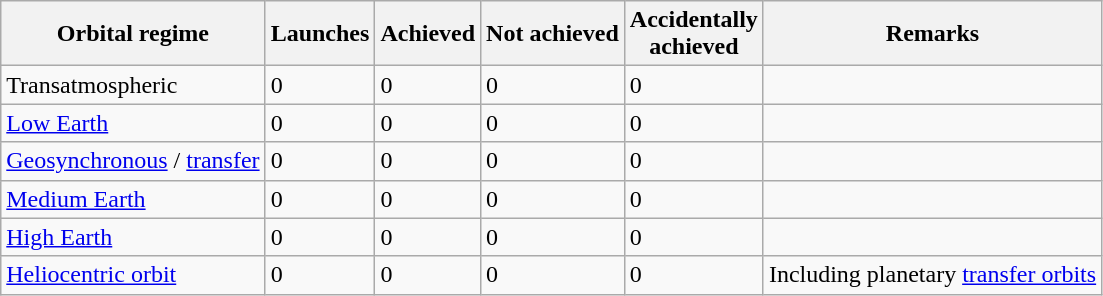<table class="wikitable sortable">
<tr>
<th>Orbital regime</th>
<th>Launches</th>
<th>Achieved</th>
<th>Not achieved</th>
<th>Accidentally <br> achieved</th>
<th>Remarks</th>
</tr>
<tr>
<td>Transatmospheric</td>
<td>0</td>
<td>0</td>
<td>0</td>
<td>0</td>
<td></td>
</tr>
<tr>
<td><a href='#'>Low Earth</a></td>
<td>0</td>
<td>0</td>
<td>0</td>
<td>0</td>
<td></td>
</tr>
<tr>
<td><a href='#'>Geosynchronous</a> / <a href='#'>transfer</a></td>
<td>0</td>
<td>0</td>
<td>0</td>
<td>0</td>
<td></td>
</tr>
<tr>
<td><a href='#'>Medium Earth</a></td>
<td>0</td>
<td>0</td>
<td>0</td>
<td>0</td>
<td></td>
</tr>
<tr>
<td><a href='#'>High Earth</a></td>
<td>0</td>
<td>0</td>
<td>0</td>
<td>0</td>
<td></td>
</tr>
<tr>
<td><a href='#'>Heliocentric orbit</a></td>
<td>0</td>
<td>0</td>
<td>0</td>
<td>0</td>
<td>Including planetary <a href='#'>transfer orbits</a></td>
</tr>
</table>
